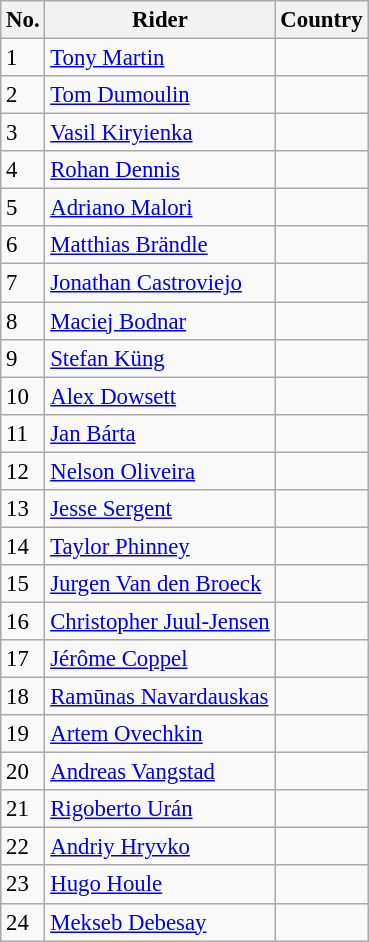<table class="wikitable" style="font-size:95%; text-align:left;">
<tr>
<th>No.</th>
<th>Rider</th>
<th>Country</th>
</tr>
<tr>
<td>1</td>
<td><a href='#'>Tony Martin</a></td>
<td></td>
</tr>
<tr>
<td>2</td>
<td><a href='#'>Tom Dumoulin</a></td>
<td></td>
</tr>
<tr>
<td>3</td>
<td><a href='#'>Vasil Kiryienka</a></td>
<td></td>
</tr>
<tr>
<td>4</td>
<td><a href='#'>Rohan Dennis</a></td>
<td></td>
</tr>
<tr>
<td>5</td>
<td><a href='#'>Adriano Malori</a></td>
<td></td>
</tr>
<tr>
<td>6</td>
<td><a href='#'>Matthias Brändle</a></td>
<td></td>
</tr>
<tr>
<td>7</td>
<td><a href='#'>Jonathan Castroviejo</a></td>
<td></td>
</tr>
<tr>
<td>8</td>
<td><a href='#'>Maciej Bodnar</a></td>
<td></td>
</tr>
<tr>
<td>9</td>
<td><a href='#'>Stefan Küng</a></td>
<td></td>
</tr>
<tr>
<td>10</td>
<td><a href='#'>Alex Dowsett</a></td>
<td></td>
</tr>
<tr>
<td>11</td>
<td><a href='#'>Jan Bárta</a></td>
<td></td>
</tr>
<tr>
<td>12</td>
<td><a href='#'>Nelson Oliveira</a></td>
<td></td>
</tr>
<tr>
<td>13</td>
<td><a href='#'>Jesse Sergent</a></td>
<td></td>
</tr>
<tr>
<td>14</td>
<td><a href='#'>Taylor Phinney</a></td>
<td></td>
</tr>
<tr>
<td>15</td>
<td><a href='#'>Jurgen Van den Broeck</a></td>
<td></td>
</tr>
<tr>
<td>16</td>
<td><a href='#'>Christopher Juul-Jensen</a></td>
<td></td>
</tr>
<tr>
<td>17</td>
<td><a href='#'>Jérôme Coppel</a></td>
<td></td>
</tr>
<tr>
<td>18</td>
<td><a href='#'>Ramūnas Navardauskas</a></td>
<td></td>
</tr>
<tr>
<td>19</td>
<td><a href='#'>Artem Ovechkin</a></td>
<td></td>
</tr>
<tr>
<td>20</td>
<td><a href='#'>Andreas Vangstad</a></td>
<td></td>
</tr>
<tr>
<td>21</td>
<td><a href='#'>Rigoberto Urán</a></td>
<td></td>
</tr>
<tr>
<td>22</td>
<td><a href='#'>Andriy Hryvko</a></td>
<td></td>
</tr>
<tr>
<td>23</td>
<td><a href='#'>Hugo Houle</a></td>
<td></td>
</tr>
<tr>
<td>24</td>
<td><a href='#'>Mekseb Debesay</a></td>
<td></td>
</tr>
</table>
